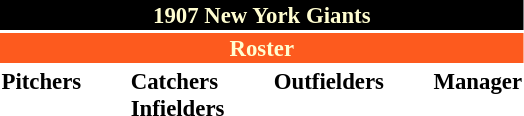<table class="toccolours" style="font-size: 95%;">
<tr>
<th colspan="10" style="background-color: black; color: #FFFDD0; text-align: center;">1907 New York Giants</th>
</tr>
<tr>
<td colspan="10" style="background-color: #fd5a1e; color: #FFFDD0; text-align: center;"><strong>Roster</strong></td>
</tr>
<tr>
<td valign="top"><strong>Pitchers</strong><br>







</td>
<td width="25px"></td>
<td valign="top"><strong>Catchers</strong><br>



<strong>Infielders</strong>








</td>
<td width="25px"></td>
<td valign="top"><strong>Outfielders</strong><br>



</td>
<td width="25px"></td>
<td valign="top"><strong>Manager</strong><br></td>
</tr>
</table>
